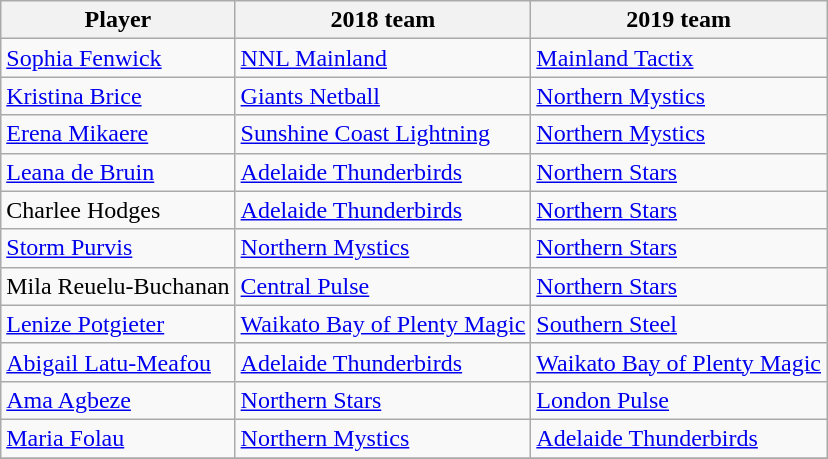<table class="wikitable collapsible">
<tr>
<th>Player</th>
<th>2018 team</th>
<th>2019 team</th>
</tr>
<tr>
<td><a href='#'>Sophia Fenwick</a></td>
<td><a href='#'>NNL Mainland</a></td>
<td><a href='#'>Mainland Tactix</a></td>
</tr>
<tr>
<td><a href='#'>Kristina Brice</a></td>
<td><a href='#'>Giants Netball</a></td>
<td><a href='#'>Northern Mystics</a></td>
</tr>
<tr>
<td><a href='#'>Erena Mikaere</a></td>
<td><a href='#'>Sunshine Coast Lightning</a></td>
<td><a href='#'>Northern Mystics</a></td>
</tr>
<tr>
<td><a href='#'>Leana de Bruin</a></td>
<td><a href='#'>Adelaide Thunderbirds</a></td>
<td><a href='#'>Northern Stars</a></td>
</tr>
<tr>
<td>Charlee Hodges</td>
<td><a href='#'>Adelaide Thunderbirds</a></td>
<td><a href='#'>Northern Stars</a></td>
</tr>
<tr>
<td><a href='#'>Storm Purvis</a></td>
<td><a href='#'>Northern Mystics</a></td>
<td><a href='#'>Northern Stars</a></td>
</tr>
<tr>
<td>Mila Reuelu-Buchanan</td>
<td><a href='#'>Central Pulse</a></td>
<td><a href='#'>Northern Stars</a></td>
</tr>
<tr>
<td><a href='#'>Lenize Potgieter</a></td>
<td><a href='#'>Waikato Bay of Plenty Magic</a></td>
<td><a href='#'>Southern Steel</a></td>
</tr>
<tr>
<td><a href='#'>Abigail Latu-Meafou</a></td>
<td><a href='#'>Adelaide Thunderbirds</a></td>
<td><a href='#'>Waikato Bay of Plenty Magic</a></td>
</tr>
<tr>
<td><a href='#'>Ama Agbeze</a></td>
<td><a href='#'>Northern Stars</a></td>
<td><a href='#'>London Pulse</a></td>
</tr>
<tr>
<td><a href='#'>Maria Folau</a></td>
<td><a href='#'>Northern Mystics</a></td>
<td><a href='#'>Adelaide Thunderbirds</a></td>
</tr>
<tr>
</tr>
</table>
